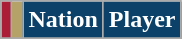<table class="wikitable sortable">
<tr>
<th style="background:#AB1D37; color:#fff;" scope="col"></th>
<th style="background:#B5A268; color:#fff;" scope="col"></th>
<th style="background:#0C426A; color:#fff;" scope="col">Nation</th>
<th style="background:#0C426A; color:#fff;" scope="col">Player</th>
</tr>
<tr>
</tr>
</table>
